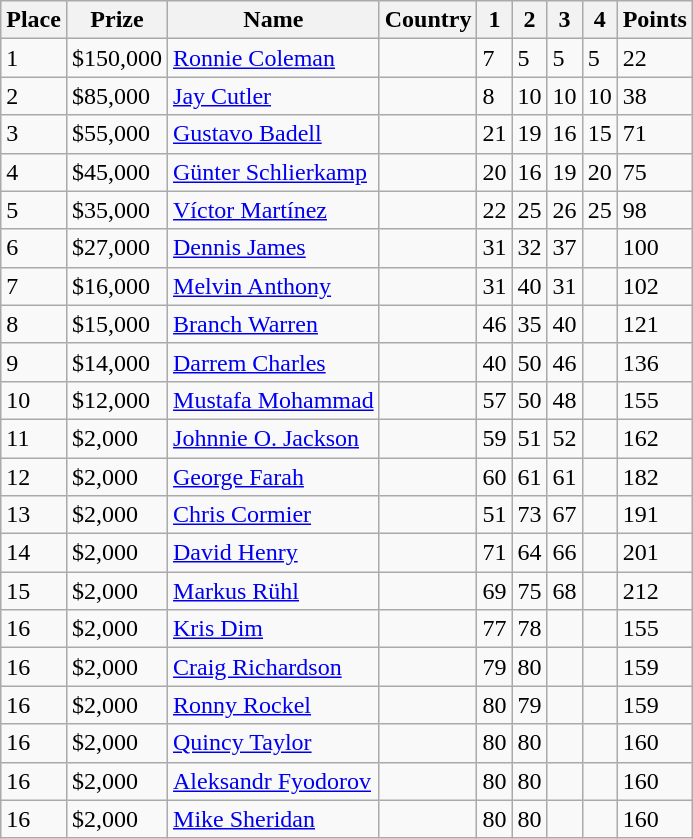<table class="wikitable">
<tr>
<th>Place</th>
<th>Prize</th>
<th>Name</th>
<th>Country</th>
<th>1</th>
<th>2</th>
<th>3</th>
<th>4</th>
<th>Points</th>
</tr>
<tr>
<td>1</td>
<td>$150,000</td>
<td><a href='#'>Ronnie Coleman</a></td>
<td></td>
<td>7</td>
<td>5</td>
<td>5</td>
<td>5</td>
<td>22</td>
</tr>
<tr>
<td>2</td>
<td>$85,000</td>
<td><a href='#'>Jay Cutler</a></td>
<td></td>
<td>8</td>
<td>10</td>
<td>10</td>
<td>10</td>
<td>38</td>
</tr>
<tr>
<td>3</td>
<td>$55,000</td>
<td><a href='#'>Gustavo Badell</a></td>
<td></td>
<td>21</td>
<td>19</td>
<td>16</td>
<td>15</td>
<td>71</td>
</tr>
<tr>
<td>4</td>
<td>$45,000</td>
<td><a href='#'>Günter Schlierkamp</a></td>
<td></td>
<td>20</td>
<td>16</td>
<td>19</td>
<td>20</td>
<td>75</td>
</tr>
<tr>
<td>5</td>
<td>$35,000</td>
<td><a href='#'>Víctor Martínez</a></td>
<td></td>
<td>22</td>
<td>25</td>
<td>26</td>
<td>25</td>
<td>98</td>
</tr>
<tr>
<td>6</td>
<td>$27,000</td>
<td><a href='#'>Dennis James</a></td>
<td></td>
<td>31</td>
<td>32</td>
<td>37</td>
<td></td>
<td>100</td>
</tr>
<tr>
<td>7</td>
<td>$16,000</td>
<td><a href='#'>Melvin Anthony</a></td>
<td></td>
<td>31</td>
<td>40</td>
<td>31</td>
<td></td>
<td>102</td>
</tr>
<tr>
<td>8</td>
<td>$15,000</td>
<td><a href='#'>Branch Warren</a></td>
<td></td>
<td>46</td>
<td>35</td>
<td>40</td>
<td></td>
<td>121</td>
</tr>
<tr>
<td>9</td>
<td>$14,000</td>
<td><a href='#'>Darrem Charles</a></td>
<td></td>
<td>40</td>
<td>50</td>
<td>46</td>
<td></td>
<td>136</td>
</tr>
<tr>
<td>10</td>
<td>$12,000</td>
<td><a href='#'>Mustafa Mohammad</a></td>
<td></td>
<td>57</td>
<td>50</td>
<td>48</td>
<td></td>
<td>155</td>
</tr>
<tr>
<td>11</td>
<td>$2,000</td>
<td><a href='#'>Johnnie O. Jackson</a></td>
<td></td>
<td>59</td>
<td>51</td>
<td>52</td>
<td></td>
<td>162</td>
</tr>
<tr>
<td>12</td>
<td>$2,000</td>
<td><a href='#'>George Farah</a></td>
<td></td>
<td>60</td>
<td>61</td>
<td>61</td>
<td></td>
<td>182</td>
</tr>
<tr>
<td>13</td>
<td>$2,000</td>
<td><a href='#'>Chris Cormier</a></td>
<td></td>
<td>51</td>
<td>73</td>
<td>67</td>
<td></td>
<td>191</td>
</tr>
<tr>
<td>14</td>
<td>$2,000</td>
<td><a href='#'>David Henry</a></td>
<td></td>
<td>71</td>
<td>64</td>
<td>66</td>
<td></td>
<td>201</td>
</tr>
<tr>
<td>15</td>
<td>$2,000</td>
<td><a href='#'>Markus Rühl</a></td>
<td></td>
<td>69</td>
<td>75</td>
<td>68</td>
<td></td>
<td>212</td>
</tr>
<tr>
<td>16</td>
<td>$2,000</td>
<td><a href='#'>Kris Dim</a></td>
<td></td>
<td>77</td>
<td>78</td>
<td></td>
<td></td>
<td>155</td>
</tr>
<tr>
<td>16</td>
<td>$2,000</td>
<td><a href='#'>Craig Richardson</a></td>
<td></td>
<td>79</td>
<td>80</td>
<td></td>
<td></td>
<td>159</td>
</tr>
<tr>
<td>16</td>
<td>$2,000</td>
<td><a href='#'>Ronny Rockel</a></td>
<td></td>
<td>80</td>
<td>79</td>
<td></td>
<td></td>
<td>159</td>
</tr>
<tr>
<td>16</td>
<td>$2,000</td>
<td><a href='#'>Quincy Taylor</a></td>
<td></td>
<td>80</td>
<td>80</td>
<td></td>
<td></td>
<td>160</td>
</tr>
<tr>
<td>16</td>
<td>$2,000</td>
<td><a href='#'>Aleksandr Fyodorov</a></td>
<td></td>
<td>80</td>
<td>80</td>
<td></td>
<td></td>
<td>160</td>
</tr>
<tr>
<td>16</td>
<td>$2,000</td>
<td><a href='#'>Mike Sheridan</a></td>
<td></td>
<td>80</td>
<td>80</td>
<td></td>
<td></td>
<td>160</td>
</tr>
</table>
